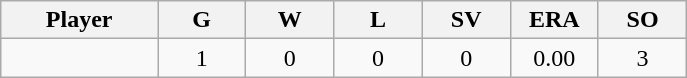<table class="wikitable sortable">
<tr>
<th bgcolor="#DDDDFF" width="16%">Player</th>
<th bgcolor="#DDDDFF" width="9%">G</th>
<th bgcolor="#DDDDFF" width="9%">W</th>
<th bgcolor="#DDDDFF" width="9%">L</th>
<th bgcolor="#DDDDFF" width="9%">SV</th>
<th bgcolor="#DDDDFF" width="9%">ERA</th>
<th bgcolor="#DDDDFF" width="9%">SO</th>
</tr>
<tr align="center">
<td></td>
<td>1</td>
<td>0</td>
<td>0</td>
<td>0</td>
<td>0.00</td>
<td>3</td>
</tr>
</table>
